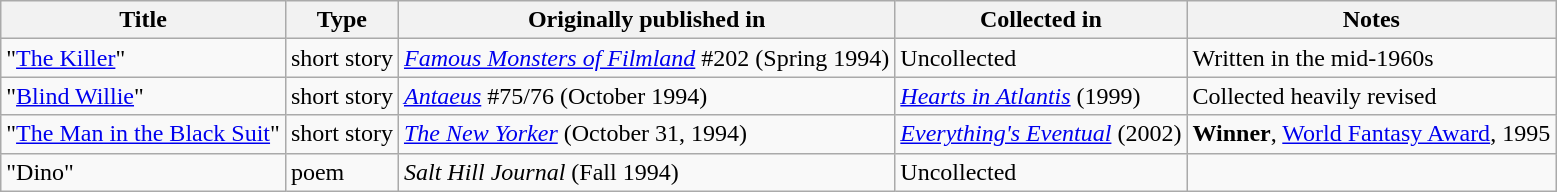<table class="wikitable">
<tr>
<th>Title</th>
<th>Type</th>
<th>Originally published in</th>
<th>Collected in</th>
<th>Notes</th>
</tr>
<tr>
<td>"<a href='#'>The Killer</a>"</td>
<td>short story</td>
<td><em><a href='#'>Famous Monsters of Filmland</a></em> #202 (Spring 1994)</td>
<td>Uncollected</td>
<td>Written in the mid-1960s</td>
</tr>
<tr>
<td>"<a href='#'>Blind Willie</a>"</td>
<td>short story</td>
<td><em><a href='#'>Antaeus</a></em> #75/76 (October 1994)</td>
<td><em><a href='#'>Hearts in Atlantis</a></em> (1999)</td>
<td>Collected heavily revised</td>
</tr>
<tr>
<td>"<a href='#'>The Man in the Black Suit</a>"</td>
<td>short story</td>
<td><em><a href='#'>The New Yorker</a></em> (October 31, 1994)</td>
<td><em><a href='#'>Everything's Eventual</a></em> (2002)</td>
<td><strong>Winner</strong>, <a href='#'>World Fantasy Award</a>, 1995</td>
</tr>
<tr>
<td>"Dino"</td>
<td>poem</td>
<td><em>Salt Hill Journal</em> (Fall 1994)</td>
<td>Uncollected</td>
<td></td>
</tr>
</table>
